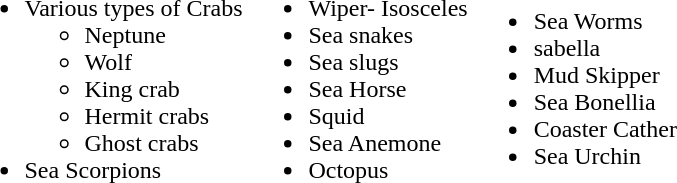<table>
<tr>
<td><br><ul><li>Various types of Crabs<ul><li>Neptune</li><li>Wolf</li><li>King crab</li><li>Hermit crabs</li><li>Ghost crabs</li></ul></li><li>Sea Scorpions</li></ul></td>
<td><br><ul><li>Wiper- Isosceles</li><li>Sea snakes</li><li>Sea slugs</li><li>Sea Horse</li><li>Squid</li><li>Sea Anemone</li><li>Octopus</li></ul></td>
<td><br><ul><li>Sea Worms</li><li>sabella</li><li>Mud Skipper</li><li>Sea Bonellia</li><li>Coaster Cather</li><li>Sea Urchin</li></ul></td>
</tr>
</table>
